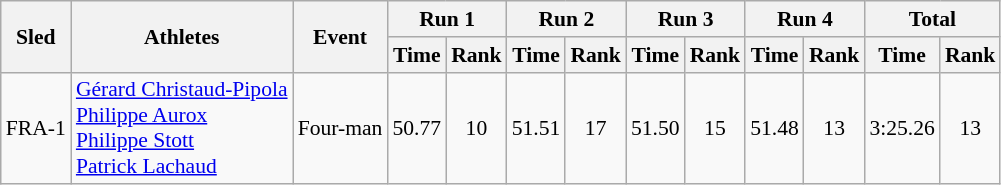<table class="wikitable"  border="1" style="font-size:90%">
<tr>
<th rowspan="2">Sled</th>
<th rowspan="2">Athletes</th>
<th rowspan="2">Event</th>
<th colspan="2">Run 1</th>
<th colspan="2">Run 2</th>
<th colspan="2">Run 3</th>
<th colspan="2">Run 4</th>
<th colspan="2">Total</th>
</tr>
<tr>
<th>Time</th>
<th>Rank</th>
<th>Time</th>
<th>Rank</th>
<th>Time</th>
<th>Rank</th>
<th>Time</th>
<th>Rank</th>
<th>Time</th>
<th>Rank</th>
</tr>
<tr>
<td align="center">FRA-1</td>
<td><a href='#'>Gérard Christaud-Pipola</a><br><a href='#'>Philippe Aurox</a><br><a href='#'>Philippe Stott</a><br><a href='#'>Patrick Lachaud</a></td>
<td>Four-man</td>
<td align="center">50.77</td>
<td align="center">10</td>
<td align="center">51.51</td>
<td align="center">17</td>
<td align="center">51.50</td>
<td align="center">15</td>
<td align="center">51.48</td>
<td align="center">13</td>
<td align="center">3:25.26</td>
<td align="center">13</td>
</tr>
</table>
